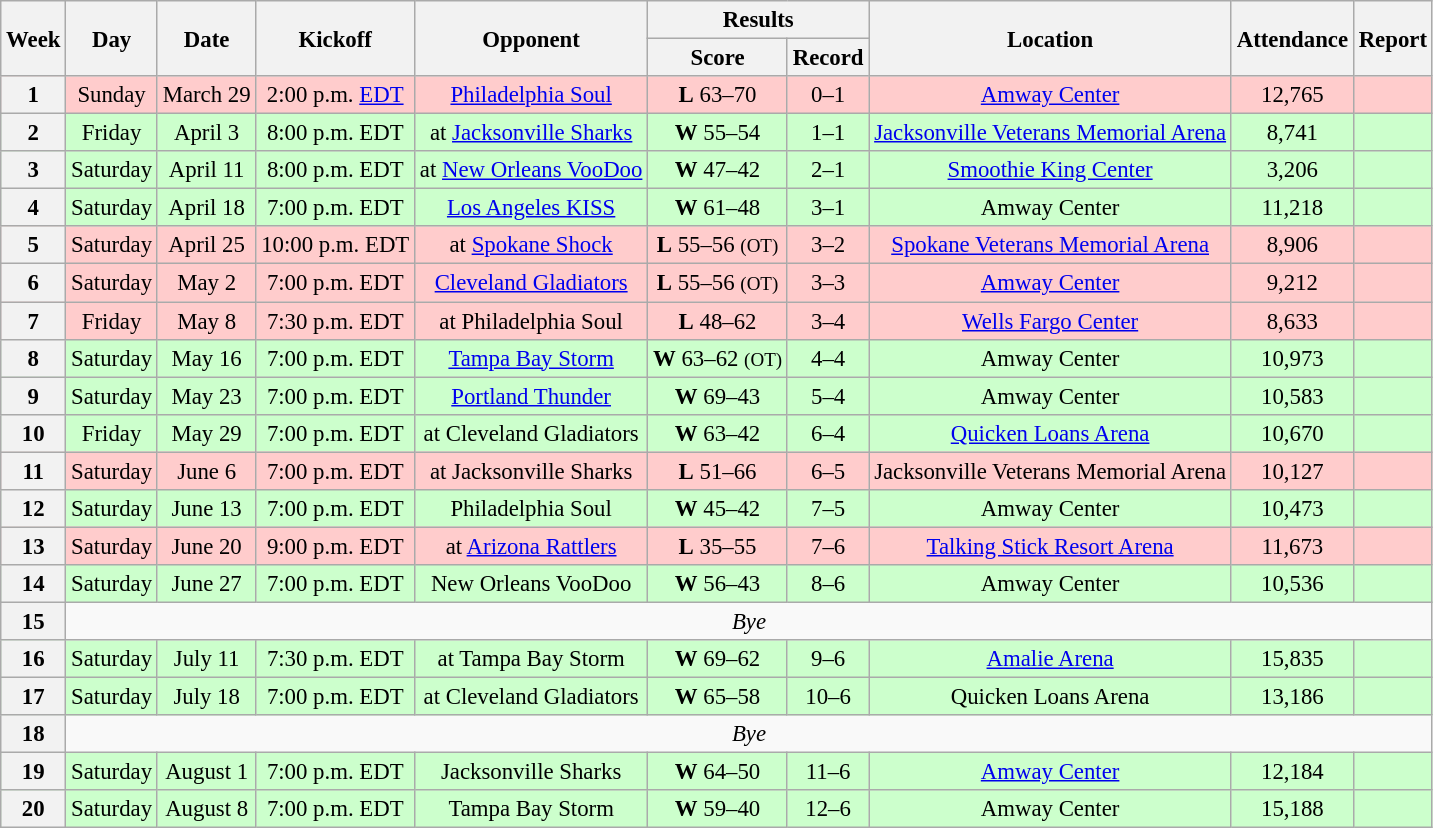<table class="wikitable" style="font-size: 95%;">
<tr>
<th rowspan=2>Week</th>
<th rowspan=2>Day</th>
<th rowspan=2>Date</th>
<th rowspan=2>Kickoff</th>
<th rowspan=2>Opponent</th>
<th colspan=2>Results</th>
<th rowspan=2>Location</th>
<th rowspan=2>Attendance</th>
<th rowspan=2>Report</th>
</tr>
<tr>
<th>Score</th>
<th>Record</th>
</tr>
<tr style=background:#ffcccc>
<th align="center"><strong>1</strong></th>
<td align="center">Sunday</td>
<td align="center">March 29</td>
<td align="center">2:00 p.m. <a href='#'>EDT</a></td>
<td align="center"><a href='#'>Philadelphia Soul</a></td>
<td align="center"><strong>L</strong> 63–70</td>
<td align="center">0–1</td>
<td align="center"><a href='#'>Amway Center</a></td>
<td align="center">12,765</td>
<td align="center"></td>
</tr>
<tr style=background:#ccffcc>
<th align="center"><strong>2</strong></th>
<td align="center">Friday</td>
<td align="center">April 3</td>
<td align="center">8:00 p.m. EDT</td>
<td align="center">at <a href='#'>Jacksonville Sharks</a></td>
<td align="center"><strong>W</strong> 55–54</td>
<td align="center">1–1</td>
<td align="center"><a href='#'>Jacksonville Veterans Memorial Arena</a></td>
<td align="center">8,741</td>
<td align="center"></td>
</tr>
<tr style=background:#ccffcc>
<th align="center"><strong>3</strong></th>
<td align="center">Saturday</td>
<td align="center">April 11</td>
<td align="center">8:00 p.m. EDT</td>
<td align="center">at <a href='#'>New Orleans VooDoo</a></td>
<td align="center"><strong>W</strong> 47–42</td>
<td align="center">2–1</td>
<td align="center"><a href='#'>Smoothie King Center</a></td>
<td align="center">3,206</td>
<td align="center"></td>
</tr>
<tr style=background:#ccffcc>
<th align="center"><strong>4</strong></th>
<td align="center">Saturday</td>
<td align="center">April 18</td>
<td align="center">7:00 p.m. EDT</td>
<td align="center"><a href='#'>Los Angeles KISS</a></td>
<td align="center"><strong>W</strong> 61–48</td>
<td align="center">3–1</td>
<td align="center">Amway Center</td>
<td align="center">11,218</td>
<td align="center"></td>
</tr>
<tr style=background:#ffcccc>
<th align="center"><strong>5</strong></th>
<td align="center">Saturday</td>
<td align="center">April 25</td>
<td align="center">10:00 p.m. EDT</td>
<td align="center">at <a href='#'>Spokane Shock</a></td>
<td align="center"><strong>L</strong> 55–56 <small>(OT)</small></td>
<td align="center">3–2</td>
<td align="center"><a href='#'>Spokane Veterans Memorial Arena</a></td>
<td align="center">8,906</td>
<td align="center"></td>
</tr>
<tr style=background:#ffcccc>
<th align="center"><strong>6</strong></th>
<td align="center">Saturday</td>
<td align="center">May 2</td>
<td align="center">7:00 p.m. EDT</td>
<td align="center"><a href='#'>Cleveland Gladiators</a></td>
<td align="center"><strong>L</strong> 55–56 <small>(OT)</small></td>
<td align="center">3–3</td>
<td align="center"><a href='#'>Amway Center</a></td>
<td align="center">9,212</td>
<td align="center"></td>
</tr>
<tr style=background:#ffcccc>
<th align="center"><strong>7</strong></th>
<td align="center">Friday</td>
<td align="center">May 8</td>
<td align="center">7:30 p.m. EDT</td>
<td align="center">at Philadelphia Soul</td>
<td align="center"><strong>L</strong> 48–62</td>
<td align="center">3–4</td>
<td align="center"><a href='#'>Wells Fargo Center</a></td>
<td align="center">8,633</td>
<td align="center"></td>
</tr>
<tr style=background:#ccffcc>
<th align="center"><strong>8</strong></th>
<td align="center">Saturday</td>
<td align="center">May 16</td>
<td align="center">7:00 p.m. EDT</td>
<td align="center"><a href='#'>Tampa Bay Storm</a></td>
<td align="center"><strong>W</strong> 63–62 <small>(OT)</small></td>
<td align="center">4–4</td>
<td align="center">Amway Center</td>
<td align="center">10,973</td>
<td align="center"></td>
</tr>
<tr style=background:#ccffcc>
<th align="center"><strong>9</strong></th>
<td align="center">Saturday</td>
<td align="center">May 23</td>
<td align="center">7:00 p.m. EDT</td>
<td align="center"><a href='#'>Portland Thunder</a></td>
<td align="center"><strong>W</strong> 69–43</td>
<td align="center">5–4</td>
<td align="center">Amway Center</td>
<td align="center">10,583</td>
<td align="center"></td>
</tr>
<tr style=background:#ccffcc>
<th align="center"><strong>10</strong></th>
<td align="center">Friday</td>
<td align="center">May 29</td>
<td align="center">7:00 p.m. EDT</td>
<td align="center">at Cleveland Gladiators</td>
<td align="center"><strong>W</strong> 63–42</td>
<td align="center">6–4</td>
<td align="center"><a href='#'>Quicken Loans Arena</a></td>
<td align="center">10,670</td>
<td align="center"></td>
</tr>
<tr style=background:#ffcccc>
<th align="center"><strong>11</strong></th>
<td align="center">Saturday</td>
<td align="center">June 6</td>
<td align="center">7:00 p.m. EDT</td>
<td align="center">at Jacksonville Sharks</td>
<td align="center"><strong>L</strong> 51–66</td>
<td align="center">6–5</td>
<td align="center">Jacksonville Veterans Memorial Arena</td>
<td align="center">10,127</td>
<td align="center"></td>
</tr>
<tr style=background:#ccffcc>
<th align="center"><strong>12</strong></th>
<td align="center">Saturday</td>
<td align="center">June 13</td>
<td align="center">7:00 p.m. EDT</td>
<td align="center">Philadelphia Soul</td>
<td align="center"><strong>W</strong> 45–42</td>
<td align="center">7–5</td>
<td align="center">Amway Center</td>
<td align="center">10,473</td>
<td align="center"></td>
</tr>
<tr style=background:#ffcccc>
<th align="center"><strong>13</strong></th>
<td align="center">Saturday</td>
<td align="center">June 20</td>
<td align="center">9:00 p.m. EDT</td>
<td align="center">at <a href='#'>Arizona Rattlers</a></td>
<td align="center"><strong>L</strong> 35–55</td>
<td align="center">7–6</td>
<td align="center"><a href='#'>Talking Stick Resort Arena</a></td>
<td align="center">11,673</td>
<td align="center"></td>
</tr>
<tr style=background:#ccffcc>
<th align="center"><strong>14</strong></th>
<td align="center">Saturday</td>
<td align="center">June 27</td>
<td align="center">7:00 p.m. EDT</td>
<td align="center">New Orleans VooDoo</td>
<td align="center"><strong>W</strong> 56–43</td>
<td align="center">8–6</td>
<td align="center">Amway Center</td>
<td align="center">10,536</td>
<td align="center"></td>
</tr>
<tr style=>
<th align="center"><strong>15</strong></th>
<td colspan=9 align="center" valign="middle"><em>Bye</em></td>
</tr>
<tr style=background:#ccffcc>
<th align="center"><strong>16</strong></th>
<td align="center">Saturday</td>
<td align="center">July 11</td>
<td align="center">7:30 p.m. EDT</td>
<td align="center">at Tampa Bay Storm</td>
<td align="center"><strong>W</strong> 69–62</td>
<td align="center">9–6</td>
<td align="center"><a href='#'>Amalie Arena</a></td>
<td align="center">15,835</td>
<td align="center"></td>
</tr>
<tr style=background:#ccffcc>
<th align="center"><strong>17</strong></th>
<td align="center">Saturday</td>
<td align="center">July 18</td>
<td align="center">7:00 p.m. EDT</td>
<td align="center">at  Cleveland Gladiators</td>
<td align="center"><strong>W</strong> 65–58</td>
<td align="center">10–6</td>
<td align="center">Quicken Loans Arena</td>
<td align="center">13,186</td>
<td align="center"></td>
</tr>
<tr style=>
<th align="center"><strong>18</strong></th>
<td colspan=9 align="center" valign="middle"><em>Bye</em></td>
</tr>
<tr style=background:#ccffcc>
<th align="center"><strong>19</strong></th>
<td align="center">Saturday</td>
<td align="center">August 1</td>
<td align="center">7:00 p.m. EDT</td>
<td align="center">Jacksonville Sharks</td>
<td align="center"><strong>W</strong> 64–50</td>
<td align="center">11–6</td>
<td align="center"><a href='#'>Amway Center</a></td>
<td align="center">12,184</td>
<td align="center"></td>
</tr>
<tr style=background:#ccffcc>
<th align="center"><strong>20</strong></th>
<td align="center">Saturday</td>
<td align="center">August 8</td>
<td align="center">7:00 p.m. EDT</td>
<td align="center">Tampa Bay Storm</td>
<td align="center"><strong>W</strong> 59–40</td>
<td align="center">12–6</td>
<td align="center">Amway Center</td>
<td align="center">15,188</td>
<td align="center"></td>
</tr>
</table>
